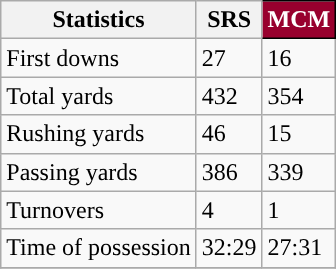<table class="wikitable" style="float: left;">
<tr>
<th>Statistics</th>
<th>SRS</th>
<th style="background:#98002E; color:white; border:1px solid black">MCM</th>
</tr>
<tr>
<td>First downs</td>
<td>27</td>
<td>16</td>
</tr>
<tr>
<td>Total yards</td>
<td>432</td>
<td>354</td>
</tr>
<tr>
<td>Rushing yards</td>
<td>46</td>
<td>15</td>
</tr>
<tr>
<td>Passing yards</td>
<td>386</td>
<td>339</td>
</tr>
<tr>
<td>Turnovers</td>
<td>4</td>
<td>1</td>
</tr>
<tr>
<td>Time of possession</td>
<td>32:29</td>
<td>27:31</td>
</tr>
<tr>
</tr>
</table>
